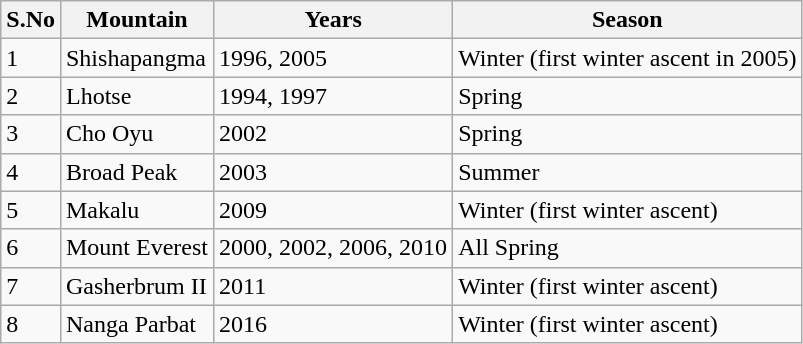<table class="wikitable">
<tr>
<th>S.No</th>
<th>Mountain</th>
<th>Years</th>
<th>Season</th>
</tr>
<tr>
<td>1</td>
<td>Shishapangma</td>
<td>1996, 2005</td>
<td>Winter (first winter ascent in 2005)</td>
</tr>
<tr>
<td>2</td>
<td>Lhotse</td>
<td>1994, 1997</td>
<td>Spring</td>
</tr>
<tr>
<td>3</td>
<td>Cho Oyu</td>
<td>2002</td>
<td>Spring</td>
</tr>
<tr>
<td>4</td>
<td>Broad Peak</td>
<td>2003</td>
<td>Summer</td>
</tr>
<tr>
<td>5</td>
<td>Makalu</td>
<td>2009</td>
<td>Winter (first winter ascent)</td>
</tr>
<tr>
<td>6</td>
<td>Mount Everest</td>
<td>2000, 2002, 2006, 2010</td>
<td>All Spring</td>
</tr>
<tr>
<td>7</td>
<td>Gasherbrum II</td>
<td>2011</td>
<td>Winter (first winter ascent)</td>
</tr>
<tr>
<td>8</td>
<td>Nanga Parbat</td>
<td>2016</td>
<td>Winter (first winter ascent)</td>
</tr>
</table>
